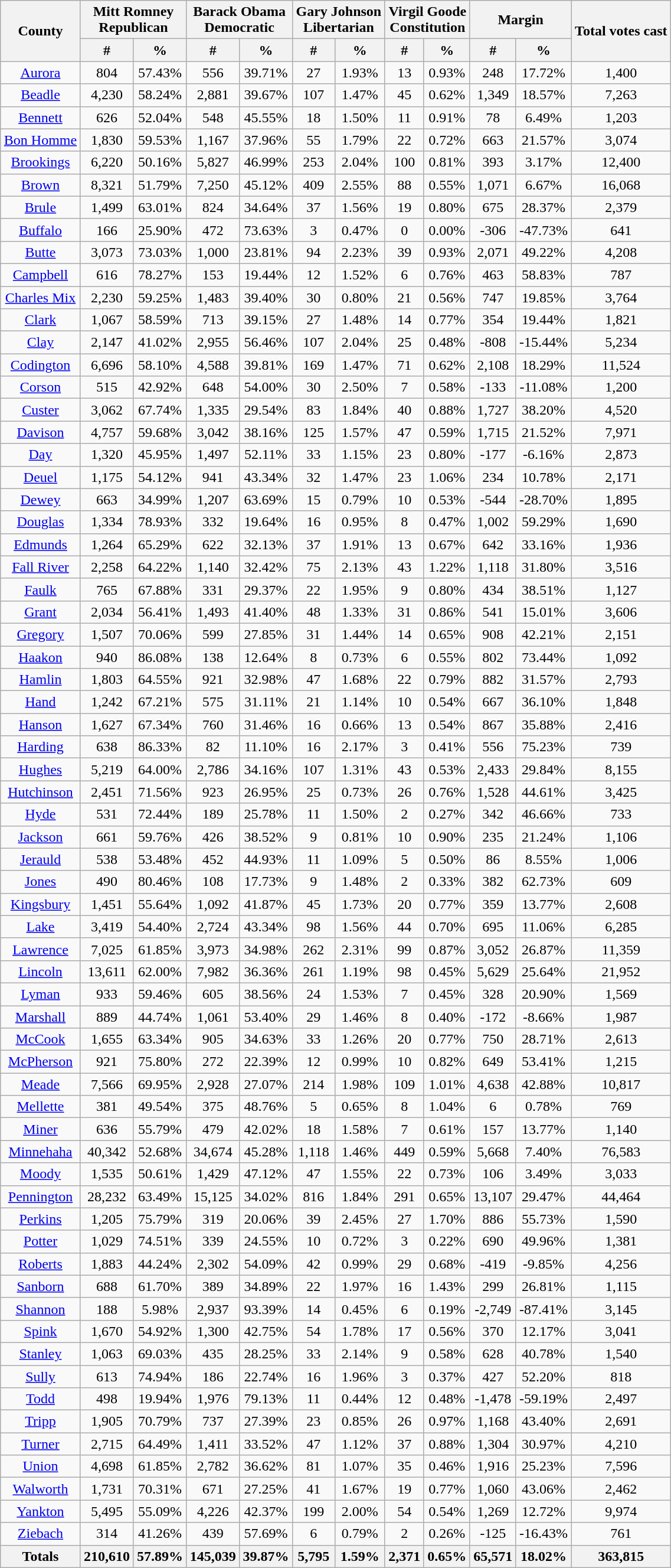<table width="60%" class="wikitable sortable">
<tr>
<th rowspan="2">County</th>
<th colspan="2">Mitt Romney<br>Republican</th>
<th colspan="2">Barack Obama<br>Democratic</th>
<th colspan="2">Gary Johnson<br>Libertarian</th>
<th colspan="2">Virgil Goode<br>Constitution</th>
<th colspan="2">Margin</th>
<th rowspan="2">Total votes cast</th>
</tr>
<tr style="text-align:center;">
<th data-sort-type="number">#</th>
<th data-sort-type="number">%</th>
<th data-sort-type="number">#</th>
<th data-sort-type="number">%</th>
<th data-sort-type="number">#</th>
<th data-sort-type="number">%</th>
<th data-sort-type="number">#</th>
<th data-sort-type="number">%</th>
<th data-sort-type="number">#</th>
<th data-sort-type="number">%</th>
</tr>
<tr style="text-align:center;">
<td><a href='#'>Aurora</a></td>
<td>804</td>
<td>57.43%</td>
<td>556</td>
<td>39.71%</td>
<td>27</td>
<td>1.93%</td>
<td>13</td>
<td>0.93%</td>
<td>248</td>
<td>17.72%</td>
<td>1,400</td>
</tr>
<tr style="text-align:center;">
<td><a href='#'>Beadle</a></td>
<td>4,230</td>
<td>58.24%</td>
<td>2,881</td>
<td>39.67%</td>
<td>107</td>
<td>1.47%</td>
<td>45</td>
<td>0.62%</td>
<td>1,349</td>
<td>18.57%</td>
<td>7,263</td>
</tr>
<tr style="text-align:center;">
<td><a href='#'>Bennett</a></td>
<td>626</td>
<td>52.04%</td>
<td>548</td>
<td>45.55%</td>
<td>18</td>
<td>1.50%</td>
<td>11</td>
<td>0.91%</td>
<td>78</td>
<td>6.49%</td>
<td>1,203</td>
</tr>
<tr style="text-align:center;">
<td><a href='#'>Bon Homme</a></td>
<td>1,830</td>
<td>59.53%</td>
<td>1,167</td>
<td>37.96%</td>
<td>55</td>
<td>1.79%</td>
<td>22</td>
<td>0.72%</td>
<td>663</td>
<td>21.57%</td>
<td>3,074</td>
</tr>
<tr style="text-align:center;">
<td><a href='#'>Brookings</a></td>
<td>6,220</td>
<td>50.16%</td>
<td>5,827</td>
<td>46.99%</td>
<td>253</td>
<td>2.04%</td>
<td>100</td>
<td>0.81%</td>
<td>393</td>
<td>3.17%</td>
<td>12,400</td>
</tr>
<tr style="text-align:center;">
<td><a href='#'>Brown</a></td>
<td>8,321</td>
<td>51.79%</td>
<td>7,250</td>
<td>45.12%</td>
<td>409</td>
<td>2.55%</td>
<td>88</td>
<td>0.55%</td>
<td>1,071</td>
<td>6.67%</td>
<td>16,068</td>
</tr>
<tr style="text-align:center;">
<td><a href='#'>Brule</a></td>
<td>1,499</td>
<td>63.01%</td>
<td>824</td>
<td>34.64%</td>
<td>37</td>
<td>1.56%</td>
<td>19</td>
<td>0.80%</td>
<td>675</td>
<td>28.37%</td>
<td>2,379</td>
</tr>
<tr style="text-align:center;">
<td><a href='#'>Buffalo</a></td>
<td>166</td>
<td>25.90%</td>
<td>472</td>
<td>73.63%</td>
<td>3</td>
<td>0.47%</td>
<td>0</td>
<td>0.00%</td>
<td>-306</td>
<td>-47.73%</td>
<td>641</td>
</tr>
<tr style="text-align:center;">
<td><a href='#'>Butte</a></td>
<td>3,073</td>
<td>73.03%</td>
<td>1,000</td>
<td>23.81%</td>
<td>94</td>
<td>2.23%</td>
<td>39</td>
<td>0.93%</td>
<td>2,071</td>
<td>49.22%</td>
<td>4,208</td>
</tr>
<tr style="text-align:center;">
<td><a href='#'>Campbell</a></td>
<td>616</td>
<td>78.27%</td>
<td>153</td>
<td>19.44%</td>
<td>12</td>
<td>1.52%</td>
<td>6</td>
<td>0.76%</td>
<td>463</td>
<td>58.83%</td>
<td>787</td>
</tr>
<tr style="text-align:center;">
<td><a href='#'>Charles Mix</a></td>
<td>2,230</td>
<td>59.25%</td>
<td>1,483</td>
<td>39.40%</td>
<td>30</td>
<td>0.80%</td>
<td>21</td>
<td>0.56%</td>
<td>747</td>
<td>19.85%</td>
<td>3,764</td>
</tr>
<tr style="text-align:center;">
<td><a href='#'>Clark</a></td>
<td>1,067</td>
<td>58.59%</td>
<td>713</td>
<td>39.15%</td>
<td>27</td>
<td>1.48%</td>
<td>14</td>
<td>0.77%</td>
<td>354</td>
<td>19.44%</td>
<td>1,821</td>
</tr>
<tr style="text-align:center;">
<td><a href='#'>Clay</a></td>
<td>2,147</td>
<td>41.02%</td>
<td>2,955</td>
<td>56.46%</td>
<td>107</td>
<td>2.04%</td>
<td>25</td>
<td>0.48%</td>
<td>-808</td>
<td>-15.44%</td>
<td>5,234</td>
</tr>
<tr style="text-align:center;">
<td><a href='#'>Codington</a></td>
<td>6,696</td>
<td>58.10%</td>
<td>4,588</td>
<td>39.81%</td>
<td>169</td>
<td>1.47%</td>
<td>71</td>
<td>0.62%</td>
<td>2,108</td>
<td>18.29%</td>
<td>11,524</td>
</tr>
<tr style="text-align:center;">
<td><a href='#'>Corson</a></td>
<td>515</td>
<td>42.92%</td>
<td>648</td>
<td>54.00%</td>
<td>30</td>
<td>2.50%</td>
<td>7</td>
<td>0.58%</td>
<td>-133</td>
<td>-11.08%</td>
<td>1,200</td>
</tr>
<tr style="text-align:center;">
<td><a href='#'>Custer</a></td>
<td>3,062</td>
<td>67.74%</td>
<td>1,335</td>
<td>29.54%</td>
<td>83</td>
<td>1.84%</td>
<td>40</td>
<td>0.88%</td>
<td>1,727</td>
<td>38.20%</td>
<td>4,520</td>
</tr>
<tr style="text-align:center;">
<td><a href='#'>Davison</a></td>
<td>4,757</td>
<td>59.68%</td>
<td>3,042</td>
<td>38.16%</td>
<td>125</td>
<td>1.57%</td>
<td>47</td>
<td>0.59%</td>
<td>1,715</td>
<td>21.52%</td>
<td>7,971</td>
</tr>
<tr style="text-align:center;">
<td><a href='#'>Day</a></td>
<td>1,320</td>
<td>45.95%</td>
<td>1,497</td>
<td>52.11%</td>
<td>33</td>
<td>1.15%</td>
<td>23</td>
<td>0.80%</td>
<td>-177</td>
<td>-6.16%</td>
<td>2,873</td>
</tr>
<tr style="text-align:center;">
<td><a href='#'>Deuel</a></td>
<td>1,175</td>
<td>54.12%</td>
<td>941</td>
<td>43.34%</td>
<td>32</td>
<td>1.47%</td>
<td>23</td>
<td>1.06%</td>
<td>234</td>
<td>10.78%</td>
<td>2,171</td>
</tr>
<tr style="text-align:center;">
<td><a href='#'>Dewey</a></td>
<td>663</td>
<td>34.99%</td>
<td>1,207</td>
<td>63.69%</td>
<td>15</td>
<td>0.79%</td>
<td>10</td>
<td>0.53%</td>
<td>-544</td>
<td>-28.70%</td>
<td>1,895</td>
</tr>
<tr style="text-align:center;">
<td><a href='#'>Douglas</a></td>
<td>1,334</td>
<td>78.93%</td>
<td>332</td>
<td>19.64%</td>
<td>16</td>
<td>0.95%</td>
<td>8</td>
<td>0.47%</td>
<td>1,002</td>
<td>59.29%</td>
<td>1,690</td>
</tr>
<tr style="text-align:center;">
<td><a href='#'>Edmunds</a></td>
<td>1,264</td>
<td>65.29%</td>
<td>622</td>
<td>32.13%</td>
<td>37</td>
<td>1.91%</td>
<td>13</td>
<td>0.67%</td>
<td>642</td>
<td>33.16%</td>
<td>1,936</td>
</tr>
<tr style="text-align:center;">
<td><a href='#'>Fall River</a></td>
<td>2,258</td>
<td>64.22%</td>
<td>1,140</td>
<td>32.42%</td>
<td>75</td>
<td>2.13%</td>
<td>43</td>
<td>1.22%</td>
<td>1,118</td>
<td>31.80%</td>
<td>3,516</td>
</tr>
<tr style="text-align:center;">
<td><a href='#'>Faulk</a></td>
<td>765</td>
<td>67.88%</td>
<td>331</td>
<td>29.37%</td>
<td>22</td>
<td>1.95%</td>
<td>9</td>
<td>0.80%</td>
<td>434</td>
<td>38.51%</td>
<td>1,127</td>
</tr>
<tr style="text-align:center;">
<td><a href='#'>Grant</a></td>
<td>2,034</td>
<td>56.41%</td>
<td>1,493</td>
<td>41.40%</td>
<td>48</td>
<td>1.33%</td>
<td>31</td>
<td>0.86%</td>
<td>541</td>
<td>15.01%</td>
<td>3,606</td>
</tr>
<tr style="text-align:center;">
<td><a href='#'>Gregory</a></td>
<td>1,507</td>
<td>70.06%</td>
<td>599</td>
<td>27.85%</td>
<td>31</td>
<td>1.44%</td>
<td>14</td>
<td>0.65%</td>
<td>908</td>
<td>42.21%</td>
<td>2,151</td>
</tr>
<tr style="text-align:center;">
<td><a href='#'>Haakon</a></td>
<td>940</td>
<td>86.08%</td>
<td>138</td>
<td>12.64%</td>
<td>8</td>
<td>0.73%</td>
<td>6</td>
<td>0.55%</td>
<td>802</td>
<td>73.44%</td>
<td>1,092</td>
</tr>
<tr style="text-align:center;">
<td><a href='#'>Hamlin</a></td>
<td>1,803</td>
<td>64.55%</td>
<td>921</td>
<td>32.98%</td>
<td>47</td>
<td>1.68%</td>
<td>22</td>
<td>0.79%</td>
<td>882</td>
<td>31.57%</td>
<td>2,793</td>
</tr>
<tr style="text-align:center;">
<td><a href='#'>Hand</a></td>
<td>1,242</td>
<td>67.21%</td>
<td>575</td>
<td>31.11%</td>
<td>21</td>
<td>1.14%</td>
<td>10</td>
<td>0.54%</td>
<td>667</td>
<td>36.10%</td>
<td>1,848</td>
</tr>
<tr style="text-align:center;">
<td><a href='#'>Hanson</a></td>
<td>1,627</td>
<td>67.34%</td>
<td>760</td>
<td>31.46%</td>
<td>16</td>
<td>0.66%</td>
<td>13</td>
<td>0.54%</td>
<td>867</td>
<td>35.88%</td>
<td>2,416</td>
</tr>
<tr style="text-align:center;">
<td><a href='#'>Harding</a></td>
<td>638</td>
<td>86.33%</td>
<td>82</td>
<td>11.10%</td>
<td>16</td>
<td>2.17%</td>
<td>3</td>
<td>0.41%</td>
<td>556</td>
<td>75.23%</td>
<td>739</td>
</tr>
<tr style="text-align:center;">
<td><a href='#'>Hughes</a></td>
<td>5,219</td>
<td>64.00%</td>
<td>2,786</td>
<td>34.16%</td>
<td>107</td>
<td>1.31%</td>
<td>43</td>
<td>0.53%</td>
<td>2,433</td>
<td>29.84%</td>
<td>8,155</td>
</tr>
<tr style="text-align:center;">
<td><a href='#'>Hutchinson</a></td>
<td>2,451</td>
<td>71.56%</td>
<td>923</td>
<td>26.95%</td>
<td>25</td>
<td>0.73%</td>
<td>26</td>
<td>0.76%</td>
<td>1,528</td>
<td>44.61%</td>
<td>3,425</td>
</tr>
<tr style="text-align:center;">
<td><a href='#'>Hyde</a></td>
<td>531</td>
<td>72.44%</td>
<td>189</td>
<td>25.78%</td>
<td>11</td>
<td>1.50%</td>
<td>2</td>
<td>0.27%</td>
<td>342</td>
<td>46.66%</td>
<td>733</td>
</tr>
<tr style="text-align:center;">
<td><a href='#'>Jackson</a></td>
<td>661</td>
<td>59.76%</td>
<td>426</td>
<td>38.52%</td>
<td>9</td>
<td>0.81%</td>
<td>10</td>
<td>0.90%</td>
<td>235</td>
<td>21.24%</td>
<td>1,106</td>
</tr>
<tr style="text-align:center;">
<td><a href='#'>Jerauld</a></td>
<td>538</td>
<td>53.48%</td>
<td>452</td>
<td>44.93%</td>
<td>11</td>
<td>1.09%</td>
<td>5</td>
<td>0.50%</td>
<td>86</td>
<td>8.55%</td>
<td>1,006</td>
</tr>
<tr style="text-align:center;">
<td><a href='#'>Jones</a></td>
<td>490</td>
<td>80.46%</td>
<td>108</td>
<td>17.73%</td>
<td>9</td>
<td>1.48%</td>
<td>2</td>
<td>0.33%</td>
<td>382</td>
<td>62.73%</td>
<td>609</td>
</tr>
<tr style="text-align:center;">
<td><a href='#'>Kingsbury</a></td>
<td>1,451</td>
<td>55.64%</td>
<td>1,092</td>
<td>41.87%</td>
<td>45</td>
<td>1.73%</td>
<td>20</td>
<td>0.77%</td>
<td>359</td>
<td>13.77%</td>
<td>2,608</td>
</tr>
<tr style="text-align:center;">
<td><a href='#'>Lake</a></td>
<td>3,419</td>
<td>54.40%</td>
<td>2,724</td>
<td>43.34%</td>
<td>98</td>
<td>1.56%</td>
<td>44</td>
<td>0.70%</td>
<td>695</td>
<td>11.06%</td>
<td>6,285</td>
</tr>
<tr style="text-align:center;">
<td><a href='#'>Lawrence</a></td>
<td>7,025</td>
<td>61.85%</td>
<td>3,973</td>
<td>34.98%</td>
<td>262</td>
<td>2.31%</td>
<td>99</td>
<td>0.87%</td>
<td>3,052</td>
<td>26.87%</td>
<td>11,359</td>
</tr>
<tr style="text-align:center;">
<td><a href='#'>Lincoln</a></td>
<td>13,611</td>
<td>62.00%</td>
<td>7,982</td>
<td>36.36%</td>
<td>261</td>
<td>1.19%</td>
<td>98</td>
<td>0.45%</td>
<td>5,629</td>
<td>25.64%</td>
<td>21,952</td>
</tr>
<tr style="text-align:center;">
<td><a href='#'>Lyman</a></td>
<td>933</td>
<td>59.46%</td>
<td>605</td>
<td>38.56%</td>
<td>24</td>
<td>1.53%</td>
<td>7</td>
<td>0.45%</td>
<td>328</td>
<td>20.90%</td>
<td>1,569</td>
</tr>
<tr style="text-align:center;">
<td><a href='#'>Marshall</a></td>
<td>889</td>
<td>44.74%</td>
<td>1,061</td>
<td>53.40%</td>
<td>29</td>
<td>1.46%</td>
<td>8</td>
<td>0.40%</td>
<td>-172</td>
<td>-8.66%</td>
<td>1,987</td>
</tr>
<tr style="text-align:center;">
<td><a href='#'>McCook</a></td>
<td>1,655</td>
<td>63.34%</td>
<td>905</td>
<td>34.63%</td>
<td>33</td>
<td>1.26%</td>
<td>20</td>
<td>0.77%</td>
<td>750</td>
<td>28.71%</td>
<td>2,613</td>
</tr>
<tr style="text-align:center;">
<td><a href='#'>McPherson</a></td>
<td>921</td>
<td>75.80%</td>
<td>272</td>
<td>22.39%</td>
<td>12</td>
<td>0.99%</td>
<td>10</td>
<td>0.82%</td>
<td>649</td>
<td>53.41%</td>
<td>1,215</td>
</tr>
<tr style="text-align:center;">
<td><a href='#'>Meade</a></td>
<td>7,566</td>
<td>69.95%</td>
<td>2,928</td>
<td>27.07%</td>
<td>214</td>
<td>1.98%</td>
<td>109</td>
<td>1.01%</td>
<td>4,638</td>
<td>42.88%</td>
<td>10,817</td>
</tr>
<tr style="text-align:center;">
<td><a href='#'>Mellette</a></td>
<td>381</td>
<td>49.54%</td>
<td>375</td>
<td>48.76%</td>
<td>5</td>
<td>0.65%</td>
<td>8</td>
<td>1.04%</td>
<td>6</td>
<td>0.78%</td>
<td>769</td>
</tr>
<tr style="text-align:center;">
<td><a href='#'>Miner</a></td>
<td>636</td>
<td>55.79%</td>
<td>479</td>
<td>42.02%</td>
<td>18</td>
<td>1.58%</td>
<td>7</td>
<td>0.61%</td>
<td>157</td>
<td>13.77%</td>
<td>1,140</td>
</tr>
<tr style="text-align:center;">
<td><a href='#'>Minnehaha</a></td>
<td>40,342</td>
<td>52.68%</td>
<td>34,674</td>
<td>45.28%</td>
<td>1,118</td>
<td>1.46%</td>
<td>449</td>
<td>0.59%</td>
<td>5,668</td>
<td>7.40%</td>
<td>76,583</td>
</tr>
<tr style="text-align:center;">
<td><a href='#'>Moody</a></td>
<td>1,535</td>
<td>50.61%</td>
<td>1,429</td>
<td>47.12%</td>
<td>47</td>
<td>1.55%</td>
<td>22</td>
<td>0.73%</td>
<td>106</td>
<td>3.49%</td>
<td>3,033</td>
</tr>
<tr style="text-align:center;">
<td><a href='#'>Pennington</a></td>
<td>28,232</td>
<td>63.49%</td>
<td>15,125</td>
<td>34.02%</td>
<td>816</td>
<td>1.84%</td>
<td>291</td>
<td>0.65%</td>
<td>13,107</td>
<td>29.47%</td>
<td>44,464</td>
</tr>
<tr style="text-align:center;">
<td><a href='#'>Perkins</a></td>
<td>1,205</td>
<td>75.79%</td>
<td>319</td>
<td>20.06%</td>
<td>39</td>
<td>2.45%</td>
<td>27</td>
<td>1.70%</td>
<td>886</td>
<td>55.73%</td>
<td>1,590</td>
</tr>
<tr style="text-align:center;">
<td><a href='#'>Potter</a></td>
<td>1,029</td>
<td>74.51%</td>
<td>339</td>
<td>24.55%</td>
<td>10</td>
<td>0.72%</td>
<td>3</td>
<td>0.22%</td>
<td>690</td>
<td>49.96%</td>
<td>1,381</td>
</tr>
<tr style="text-align:center;">
<td><a href='#'>Roberts</a></td>
<td>1,883</td>
<td>44.24%</td>
<td>2,302</td>
<td>54.09%</td>
<td>42</td>
<td>0.99%</td>
<td>29</td>
<td>0.68%</td>
<td>-419</td>
<td>-9.85%</td>
<td>4,256</td>
</tr>
<tr style="text-align:center;">
<td><a href='#'>Sanborn</a></td>
<td>688</td>
<td>61.70%</td>
<td>389</td>
<td>34.89%</td>
<td>22</td>
<td>1.97%</td>
<td>16</td>
<td>1.43%</td>
<td>299</td>
<td>26.81%</td>
<td>1,115</td>
</tr>
<tr style="text-align:center;">
<td><a href='#'>Shannon</a></td>
<td>188</td>
<td>5.98%</td>
<td>2,937</td>
<td>93.39%</td>
<td>14</td>
<td>0.45%</td>
<td>6</td>
<td>0.19%</td>
<td>-2,749</td>
<td>-87.41%</td>
<td>3,145</td>
</tr>
<tr style="text-align:center;">
<td><a href='#'>Spink</a></td>
<td>1,670</td>
<td>54.92%</td>
<td>1,300</td>
<td>42.75%</td>
<td>54</td>
<td>1.78%</td>
<td>17</td>
<td>0.56%</td>
<td>370</td>
<td>12.17%</td>
<td>3,041</td>
</tr>
<tr style="text-align:center;">
<td><a href='#'>Stanley</a></td>
<td>1,063</td>
<td>69.03%</td>
<td>435</td>
<td>28.25%</td>
<td>33</td>
<td>2.14%</td>
<td>9</td>
<td>0.58%</td>
<td>628</td>
<td>40.78%</td>
<td>1,540</td>
</tr>
<tr style="text-align:center;">
<td><a href='#'>Sully</a></td>
<td>613</td>
<td>74.94%</td>
<td>186</td>
<td>22.74%</td>
<td>16</td>
<td>1.96%</td>
<td>3</td>
<td>0.37%</td>
<td>427</td>
<td>52.20%</td>
<td>818</td>
</tr>
<tr style="text-align:center;">
<td><a href='#'>Todd</a></td>
<td>498</td>
<td>19.94%</td>
<td>1,976</td>
<td>79.13%</td>
<td>11</td>
<td>0.44%</td>
<td>12</td>
<td>0.48%</td>
<td>-1,478</td>
<td>-59.19%</td>
<td>2,497</td>
</tr>
<tr style="text-align:center;">
<td><a href='#'>Tripp</a></td>
<td>1,905</td>
<td>70.79%</td>
<td>737</td>
<td>27.39%</td>
<td>23</td>
<td>0.85%</td>
<td>26</td>
<td>0.97%</td>
<td>1,168</td>
<td>43.40%</td>
<td>2,691</td>
</tr>
<tr style="text-align:center;">
<td><a href='#'>Turner</a></td>
<td>2,715</td>
<td>64.49%</td>
<td>1,411</td>
<td>33.52%</td>
<td>47</td>
<td>1.12%</td>
<td>37</td>
<td>0.88%</td>
<td>1,304</td>
<td>30.97%</td>
<td>4,210</td>
</tr>
<tr style="text-align:center;">
<td><a href='#'>Union</a></td>
<td>4,698</td>
<td>61.85%</td>
<td>2,782</td>
<td>36.62%</td>
<td>81</td>
<td>1.07%</td>
<td>35</td>
<td>0.46%</td>
<td>1,916</td>
<td>25.23%</td>
<td>7,596</td>
</tr>
<tr style="text-align:center;">
<td><a href='#'>Walworth</a></td>
<td>1,731</td>
<td>70.31%</td>
<td>671</td>
<td>27.25%</td>
<td>41</td>
<td>1.67%</td>
<td>19</td>
<td>0.77%</td>
<td>1,060</td>
<td>43.06%</td>
<td>2,462</td>
</tr>
<tr style="text-align:center;">
<td><a href='#'>Yankton</a></td>
<td>5,495</td>
<td>55.09%</td>
<td>4,226</td>
<td>42.37%</td>
<td>199</td>
<td>2.00%</td>
<td>54</td>
<td>0.54%</td>
<td>1,269</td>
<td>12.72%</td>
<td>9,974</td>
</tr>
<tr style="text-align:center;">
<td><a href='#'>Ziebach</a></td>
<td>314</td>
<td>41.26%</td>
<td>439</td>
<td>57.69%</td>
<td>6</td>
<td>0.79%</td>
<td>2</td>
<td>0.26%</td>
<td>-125</td>
<td>-16.43%</td>
<td>761</td>
</tr>
<tr style="text-align:center;">
<th>Totals</th>
<th>210,610</th>
<th>57.89%</th>
<th>145,039</th>
<th>39.87%</th>
<th>5,795</th>
<th>1.59%</th>
<th>2,371</th>
<th>0.65%</th>
<th>65,571</th>
<th>18.02%</th>
<th>363,815</th>
</tr>
</table>
